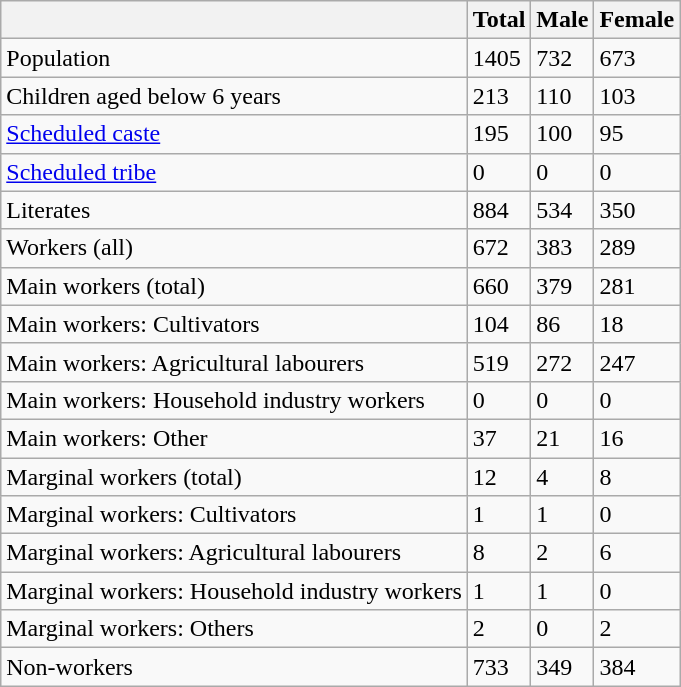<table class="wikitable sortable">
<tr>
<th></th>
<th>Total</th>
<th>Male</th>
<th>Female</th>
</tr>
<tr>
<td>Population</td>
<td>1405</td>
<td>732</td>
<td>673</td>
</tr>
<tr>
<td>Children aged below 6 years</td>
<td>213</td>
<td>110</td>
<td>103</td>
</tr>
<tr>
<td><a href='#'>Scheduled caste</a></td>
<td>195</td>
<td>100</td>
<td>95</td>
</tr>
<tr>
<td><a href='#'>Scheduled tribe</a></td>
<td>0</td>
<td>0</td>
<td>0</td>
</tr>
<tr>
<td>Literates</td>
<td>884</td>
<td>534</td>
<td>350</td>
</tr>
<tr>
<td>Workers (all)</td>
<td>672</td>
<td>383</td>
<td>289</td>
</tr>
<tr>
<td>Main workers (total)</td>
<td>660</td>
<td>379</td>
<td>281</td>
</tr>
<tr>
<td>Main workers: Cultivators</td>
<td>104</td>
<td>86</td>
<td>18</td>
</tr>
<tr>
<td>Main workers: Agricultural labourers</td>
<td>519</td>
<td>272</td>
<td>247</td>
</tr>
<tr>
<td>Main workers: Household industry workers</td>
<td>0</td>
<td>0</td>
<td>0</td>
</tr>
<tr>
<td>Main workers: Other</td>
<td>37</td>
<td>21</td>
<td>16</td>
</tr>
<tr>
<td>Marginal workers (total)</td>
<td>12</td>
<td>4</td>
<td>8</td>
</tr>
<tr>
<td>Marginal workers: Cultivators</td>
<td>1</td>
<td>1</td>
<td>0</td>
</tr>
<tr>
<td>Marginal workers: Agricultural labourers</td>
<td>8</td>
<td>2</td>
<td>6</td>
</tr>
<tr>
<td>Marginal workers: Household industry workers</td>
<td>1</td>
<td>1</td>
<td>0</td>
</tr>
<tr>
<td>Marginal workers: Others</td>
<td>2</td>
<td>0</td>
<td>2</td>
</tr>
<tr>
<td>Non-workers</td>
<td>733</td>
<td>349</td>
<td>384</td>
</tr>
</table>
